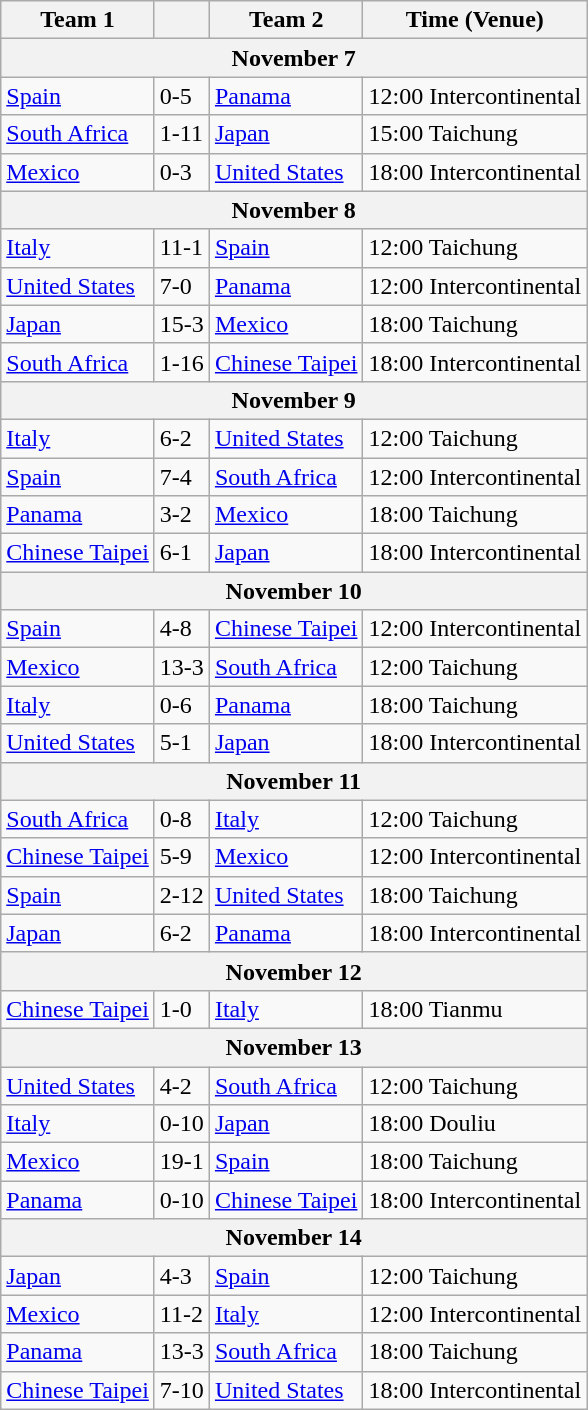<table class="wikitable">
<tr>
<th>Team 1</th>
<th></th>
<th>Team 2</th>
<th>Time (Venue)</th>
</tr>
<tr>
<th colspan="7">November 7</th>
</tr>
<tr>
<td> <a href='#'>Spain</a></td>
<td>0-5</td>
<td> <a href='#'>Panama</a></td>
<td>12:00 Intercontinental</td>
</tr>
<tr>
<td> <a href='#'>South Africa</a></td>
<td>1-11</td>
<td> <a href='#'>Japan</a></td>
<td>15:00 Taichung</td>
</tr>
<tr>
<td> <a href='#'>Mexico</a></td>
<td>0-3</td>
<td> <a href='#'>United States</a></td>
<td>18:00 Intercontinental</td>
</tr>
<tr>
<th colspan="7">November 8</th>
</tr>
<tr>
<td> <a href='#'>Italy</a></td>
<td>11-1</td>
<td> <a href='#'>Spain</a></td>
<td>12:00 Taichung</td>
</tr>
<tr>
<td> <a href='#'>United States</a></td>
<td>7-0</td>
<td> <a href='#'>Panama</a></td>
<td>12:00 Intercontinental</td>
</tr>
<tr>
<td> <a href='#'>Japan</a></td>
<td>15-3</td>
<td> <a href='#'>Mexico</a></td>
<td>18:00 Taichung</td>
</tr>
<tr>
<td> <a href='#'>South Africa</a></td>
<td>1-16</td>
<td> <a href='#'>Chinese Taipei</a></td>
<td>18:00 Intercontinental</td>
</tr>
<tr>
<th colspan="7">November 9</th>
</tr>
<tr>
<td> <a href='#'>Italy</a></td>
<td>6-2</td>
<td> <a href='#'>United States</a></td>
<td>12:00 Taichung</td>
</tr>
<tr>
<td> <a href='#'>Spain</a></td>
<td>7-4</td>
<td> <a href='#'>South Africa</a></td>
<td>12:00 Intercontinental</td>
</tr>
<tr>
<td> <a href='#'>Panama</a></td>
<td>3-2</td>
<td> <a href='#'>Mexico</a></td>
<td>18:00 Taichung</td>
</tr>
<tr>
<td> <a href='#'>Chinese Taipei</a></td>
<td>6-1</td>
<td> <a href='#'>Japan</a></td>
<td>18:00 Intercontinental</td>
</tr>
<tr>
<th colspan="7">November 10</th>
</tr>
<tr>
<td> <a href='#'>Spain</a></td>
<td>4-8</td>
<td> <a href='#'>Chinese Taipei</a></td>
<td>12:00 Intercontinental</td>
</tr>
<tr>
<td> <a href='#'>Mexico</a></td>
<td>13-3</td>
<td> <a href='#'>South Africa</a></td>
<td>12:00 Taichung</td>
</tr>
<tr>
<td> <a href='#'>Italy</a></td>
<td>0-6</td>
<td> <a href='#'>Panama</a></td>
<td>18:00 Taichung</td>
</tr>
<tr>
<td> <a href='#'>United States</a></td>
<td>5-1</td>
<td> <a href='#'>Japan</a></td>
<td>18:00 Intercontinental</td>
</tr>
<tr>
<th colspan="7">November 11</th>
</tr>
<tr>
<td> <a href='#'>South Africa</a></td>
<td>0-8</td>
<td> <a href='#'>Italy</a></td>
<td>12:00 Taichung</td>
</tr>
<tr>
<td> <a href='#'>Chinese Taipei</a></td>
<td>5-9</td>
<td> <a href='#'>Mexico</a></td>
<td>12:00 Intercontinental</td>
</tr>
<tr>
<td> <a href='#'>Spain</a></td>
<td>2-12</td>
<td> <a href='#'>United States</a></td>
<td>18:00 Taichung</td>
</tr>
<tr>
<td> <a href='#'>Japan</a></td>
<td>6-2</td>
<td> <a href='#'>Panama</a></td>
<td>18:00 Intercontinental</td>
</tr>
<tr>
<th colspan="7">November 12</th>
</tr>
<tr>
<td> <a href='#'>Chinese Taipei</a></td>
<td>1-0</td>
<td> <a href='#'>Italy</a></td>
<td>18:00 Tianmu</td>
</tr>
<tr>
<th colspan="7">November 13</th>
</tr>
<tr>
<td> <a href='#'>United States</a></td>
<td>4-2</td>
<td> <a href='#'>South Africa</a></td>
<td>12:00 Taichung</td>
</tr>
<tr>
<td> <a href='#'>Italy</a></td>
<td>0-10</td>
<td> <a href='#'>Japan</a></td>
<td>18:00 Douliu</td>
</tr>
<tr>
<td> <a href='#'>Mexico</a></td>
<td>19-1</td>
<td> <a href='#'>Spain</a></td>
<td>18:00 Taichung</td>
</tr>
<tr>
<td> <a href='#'>Panama</a></td>
<td>0-10</td>
<td> <a href='#'>Chinese Taipei</a></td>
<td>18:00 Intercontinental</td>
</tr>
<tr>
<th colspan="7">November 14</th>
</tr>
<tr>
<td> <a href='#'>Japan</a></td>
<td>4-3</td>
<td> <a href='#'>Spain</a></td>
<td>12:00 Taichung</td>
</tr>
<tr>
<td> <a href='#'>Mexico</a></td>
<td>11-2</td>
<td> <a href='#'>Italy</a></td>
<td>12:00 Intercontinental</td>
</tr>
<tr>
<td> <a href='#'>Panama</a></td>
<td>13-3</td>
<td> <a href='#'>South Africa</a></td>
<td>18:00 Taichung</td>
</tr>
<tr>
<td> <a href='#'>Chinese Taipei</a></td>
<td>7-10</td>
<td> <a href='#'>United States</a></td>
<td>18:00 Intercontinental</td>
</tr>
</table>
